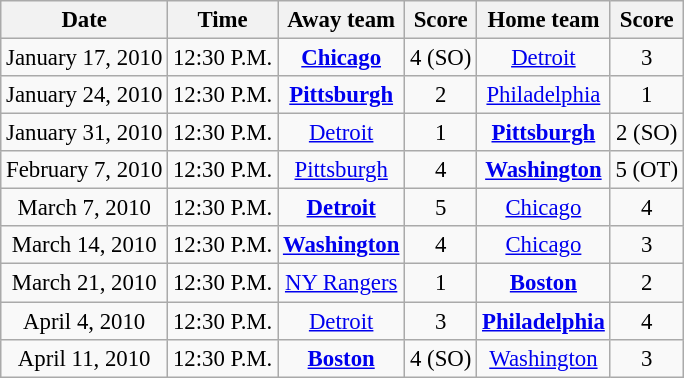<table class="wikitable sortable" style="font-size: 95%;text-align: center;">
<tr>
<th>Date</th>
<th>Time</th>
<th>Away team</th>
<th>Score</th>
<th>Home team</th>
<th>Score</th>
</tr>
<tr>
<td>January 17, 2010</td>
<td>12:30 P.M.</td>
<td><strong><a href='#'>Chicago</a></strong></td>
<td>4 (SO)</td>
<td><a href='#'>Detroit</a></td>
<td>3</td>
</tr>
<tr>
<td>January 24, 2010</td>
<td>12:30 P.M.</td>
<td><strong><a href='#'>Pittsburgh</a></strong></td>
<td>2</td>
<td><a href='#'>Philadelphia</a></td>
<td>1</td>
</tr>
<tr>
<td>January 31, 2010</td>
<td>12:30 P.M.</td>
<td><a href='#'>Detroit</a></td>
<td>1</td>
<td><strong><a href='#'>Pittsburgh</a></strong></td>
<td>2 (SO)</td>
</tr>
<tr>
<td>February 7, 2010</td>
<td>12:30 P.M.</td>
<td><a href='#'>Pittsburgh</a></td>
<td>4</td>
<td><strong><a href='#'>Washington</a></strong></td>
<td>5 (OT)</td>
</tr>
<tr>
<td>March 7, 2010</td>
<td>12:30 P.M.</td>
<td><strong><a href='#'>Detroit</a></strong></td>
<td>5</td>
<td><a href='#'>Chicago</a></td>
<td>4</td>
</tr>
<tr>
<td>March 14, 2010</td>
<td>12:30 P.M.</td>
<td><strong><a href='#'>Washington</a></strong></td>
<td>4</td>
<td><a href='#'>Chicago</a></td>
<td>3</td>
</tr>
<tr>
<td>March 21, 2010</td>
<td>12:30 P.M.</td>
<td><a href='#'>NY Rangers</a></td>
<td>1</td>
<td><strong><a href='#'>Boston</a></strong></td>
<td>2</td>
</tr>
<tr>
<td>April 4, 2010</td>
<td>12:30 P.M.</td>
<td><a href='#'>Detroit</a></td>
<td>3</td>
<td><strong><a href='#'>Philadelphia</a></strong></td>
<td>4</td>
</tr>
<tr>
<td>April 11, 2010</td>
<td>12:30 P.M.</td>
<td><strong><a href='#'>Boston</a></strong></td>
<td>4 (SO)</td>
<td><a href='#'>Washington</a></td>
<td>3</td>
</tr>
</table>
